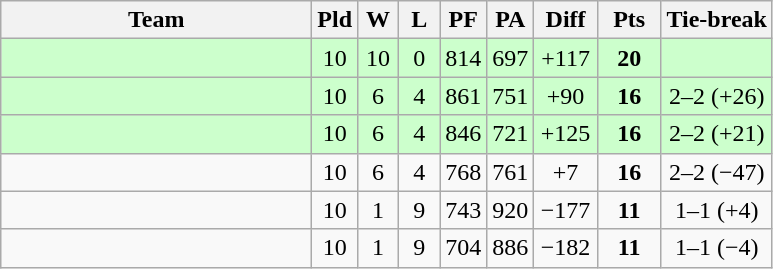<table class=wikitable style="text-align:center">
<tr>
<th width=200>Team</th>
<th width=20>Pld</th>
<th width=20>W</th>
<th width=20>L</th>
<th width=20>PF</th>
<th width=20>PA</th>
<th width=35>Diff</th>
<th width=35>Pts</th>
<th>Tie-break</th>
</tr>
<tr style="background:#cfc;">
<td style="text-align:left"></td>
<td>10</td>
<td>10</td>
<td>0</td>
<td>814</td>
<td>697</td>
<td>+117</td>
<td><strong>20</strong></td>
<td></td>
</tr>
<tr style="background:#cfc;">
<td style="text-align:left"></td>
<td>10</td>
<td>6</td>
<td>4</td>
<td>861</td>
<td>751</td>
<td>+90</td>
<td><strong>16</strong></td>
<td>2–2 (+26)</td>
</tr>
<tr style="background:#cfc;">
<td style="text-align:left"></td>
<td>10</td>
<td>6</td>
<td>4</td>
<td>846</td>
<td>721</td>
<td>+125</td>
<td><strong>16</strong></td>
<td>2–2 (+21)</td>
</tr>
<tr>
<td style="text-align:left"></td>
<td>10</td>
<td>6</td>
<td>4</td>
<td>768</td>
<td>761</td>
<td>+7</td>
<td><strong>16</strong></td>
<td>2–2 (−47)</td>
</tr>
<tr>
<td style="text-align:left"></td>
<td>10</td>
<td>1</td>
<td>9</td>
<td>743</td>
<td>920</td>
<td>−177</td>
<td><strong>11</strong></td>
<td>1–1 (+4)</td>
</tr>
<tr>
<td style="text-align:left"></td>
<td>10</td>
<td>1</td>
<td>9</td>
<td>704</td>
<td>886</td>
<td>−182</td>
<td><strong>11</strong></td>
<td>1–1 (−4)</td>
</tr>
</table>
